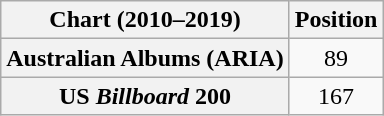<table class="wikitable sortable plainrowheaders" style="text-align:center">
<tr>
<th scope="col">Chart (2010–2019)</th>
<th scope="col">Position</th>
</tr>
<tr>
<th scope="row">Australian Albums (ARIA)</th>
<td>89</td>
</tr>
<tr>
<th scope="row">US <em>Billboard</em> 200</th>
<td>167</td>
</tr>
</table>
